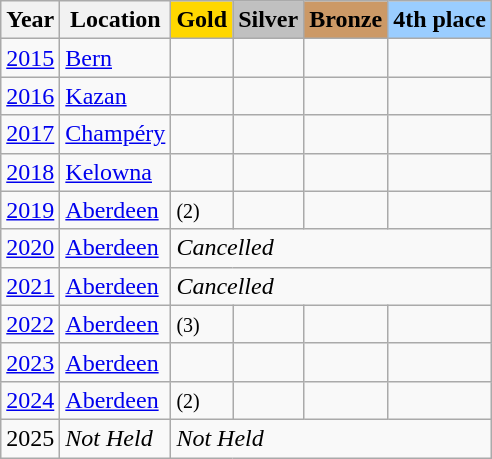<table class="wikitable">
<tr>
<th>Year</th>
<th>Location</th>
<td align="center" bgcolor="gold"><strong>Gold</strong></td>
<td align="center" bgcolor="silver"><strong>Silver</strong></td>
<td align="center" bgcolor="CC9966"><strong>Bronze</strong></td>
<td align="center" bgcolor="9ACDFF"><strong>4th place</strong></td>
</tr>
<tr>
<td><a href='#'>2015</a></td>
<td> <a href='#'>Bern</a></td>
<td></td>
<td></td>
<td></td>
<td></td>
</tr>
<tr>
<td><a href='#'>2016</a></td>
<td> <a href='#'>Kazan</a></td>
<td></td>
<td></td>
<td></td>
<td></td>
</tr>
<tr>
<td><a href='#'>2017</a></td>
<td> <a href='#'>Champéry</a></td>
<td></td>
<td></td>
<td></td>
<td></td>
</tr>
<tr>
<td><a href='#'>2018</a></td>
<td> <a href='#'>Kelowna</a></td>
<td></td>
<td></td>
<td></td>
<td></td>
</tr>
<tr>
<td><a href='#'>2019</a></td>
<td> <a href='#'>Aberdeen</a></td>
<td> <small>(2)</small></td>
<td></td>
<td></td>
<td></td>
</tr>
<tr>
<td><a href='#'>2020</a></td>
<td> <a href='#'>Aberdeen</a></td>
<td colspan=4><em>Cancelled</em></td>
</tr>
<tr>
<td><a href='#'>2021</a></td>
<td> <a href='#'>Aberdeen</a></td>
<td colspan=4><em>Cancelled</em></td>
</tr>
<tr>
<td><a href='#'>2022</a></td>
<td> <a href='#'>Aberdeen</a></td>
<td> <small>(3)</small></td>
<td></td>
<td></td>
<td></td>
</tr>
<tr>
<td><a href='#'>2023</a></td>
<td> <a href='#'>Aberdeen</a></td>
<td> <small></small></td>
<td></td>
<td></td>
<td></td>
</tr>
<tr>
<td><a href='#'>2024</a></td>
<td> <a href='#'>Aberdeen</a></td>
<td> <small>(2)</small></td>
<td></td>
<td></td>
<td></td>
</tr>
<tr>
<td>2025</td>
<td><em>Not Held</em></td>
<td colspan=4><em>Not Held</em></td>
</tr>
</table>
